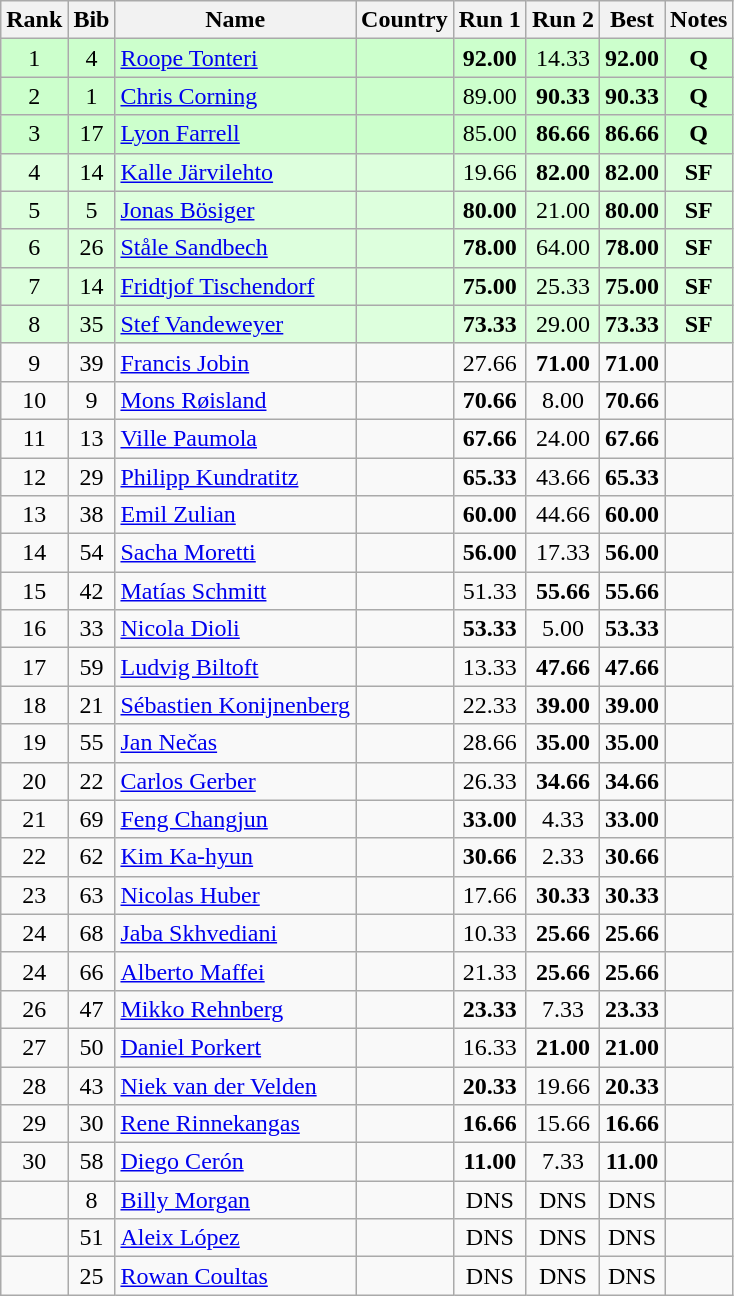<table class="wikitable sortable" style="text-align:center">
<tr>
<th>Rank</th>
<th>Bib</th>
<th>Name</th>
<th>Country</th>
<th>Run 1</th>
<th>Run 2</th>
<th>Best</th>
<th>Notes</th>
</tr>
<tr bgcolor="#ccffcc">
<td>1</td>
<td>4</td>
<td align=left><a href='#'>Roope Tonteri</a></td>
<td align=left></td>
<td><strong>92.00</strong></td>
<td>14.33</td>
<td><strong>92.00</strong></td>
<td><strong>Q</strong></td>
</tr>
<tr bgcolor="#ccffcc">
<td>2</td>
<td>1</td>
<td align=left><a href='#'>Chris Corning</a></td>
<td align=left></td>
<td>89.00</td>
<td><strong>90.33</strong></td>
<td><strong>90.33</strong></td>
<td><strong>Q</strong></td>
</tr>
<tr bgcolor="#ccffcc">
<td>3</td>
<td>17</td>
<td align=left><a href='#'>Lyon Farrell</a></td>
<td align=left></td>
<td>85.00</td>
<td><strong>86.66</strong></td>
<td><strong>86.66</strong></td>
<td><strong>Q</strong></td>
</tr>
<tr bgcolor="#ddffdd">
<td>4</td>
<td>14</td>
<td align=left><a href='#'>Kalle Järvilehto</a></td>
<td align=left></td>
<td>19.66</td>
<td><strong>82.00</strong></td>
<td><strong>82.00</strong></td>
<td><strong>SF</strong></td>
</tr>
<tr bgcolor="#ddffdd">
<td>5</td>
<td>5</td>
<td align=left><a href='#'>Jonas Bösiger</a></td>
<td align=left></td>
<td><strong>80.00</strong></td>
<td>21.00</td>
<td><strong>80.00</strong></td>
<td><strong>SF</strong></td>
</tr>
<tr bgcolor="#ddffdd">
<td>6</td>
<td>26</td>
<td align=left><a href='#'>Ståle Sandbech</a></td>
<td align=left></td>
<td><strong>78.00</strong></td>
<td>64.00</td>
<td><strong>78.00</strong></td>
<td><strong>SF</strong></td>
</tr>
<tr bgcolor="#ddffdd">
<td>7</td>
<td>14</td>
<td align=left><a href='#'>Fridtjof Tischendorf</a></td>
<td align=left></td>
<td><strong>75.00</strong></td>
<td>25.33</td>
<td><strong>75.00</strong></td>
<td><strong>SF</strong></td>
</tr>
<tr bgcolor="#ddffdd">
<td>8</td>
<td>35</td>
<td align=left><a href='#'>Stef Vandeweyer</a></td>
<td align=left></td>
<td><strong>73.33</strong></td>
<td>29.00</td>
<td><strong>73.33</strong></td>
<td><strong>SF</strong></td>
</tr>
<tr>
<td>9</td>
<td>39</td>
<td align=left><a href='#'>Francis Jobin</a></td>
<td align=left></td>
<td>27.66</td>
<td><strong>71.00</strong></td>
<td><strong>71.00</strong></td>
<td></td>
</tr>
<tr>
<td>10</td>
<td>9</td>
<td align=left><a href='#'>Mons Røisland</a></td>
<td align=left></td>
<td><strong>70.66</strong></td>
<td>8.00</td>
<td><strong>70.66</strong></td>
<td></td>
</tr>
<tr>
<td>11</td>
<td>13</td>
<td align=left><a href='#'>Ville Paumola</a></td>
<td align=left></td>
<td><strong>67.66</strong></td>
<td>24.00</td>
<td><strong>67.66</strong></td>
<td></td>
</tr>
<tr>
<td>12</td>
<td>29</td>
<td align=left><a href='#'>Philipp Kundratitz</a></td>
<td align=left></td>
<td><strong>65.33</strong></td>
<td>43.66</td>
<td><strong>65.33</strong></td>
<td></td>
</tr>
<tr>
<td>13</td>
<td>38</td>
<td align=left><a href='#'>Emil Zulian</a></td>
<td align=left></td>
<td><strong>60.00</strong></td>
<td>44.66</td>
<td><strong>60.00</strong></td>
<td></td>
</tr>
<tr>
<td>14</td>
<td>54</td>
<td align=left><a href='#'>Sacha Moretti</a></td>
<td align=left></td>
<td><strong>56.00</strong></td>
<td>17.33</td>
<td><strong>56.00</strong></td>
<td></td>
</tr>
<tr>
<td>15</td>
<td>42</td>
<td align=left><a href='#'>Matías Schmitt</a></td>
<td align=left></td>
<td>51.33</td>
<td><strong>55.66</strong></td>
<td><strong>55.66</strong></td>
<td></td>
</tr>
<tr>
<td>16</td>
<td>33</td>
<td align=left><a href='#'>Nicola Dioli</a></td>
<td align=left></td>
<td><strong>53.33</strong></td>
<td>5.00</td>
<td><strong>53.33</strong></td>
<td></td>
</tr>
<tr>
<td>17</td>
<td>59</td>
<td align=left><a href='#'>Ludvig Biltoft</a></td>
<td align=left></td>
<td>13.33</td>
<td><strong>47.66</strong></td>
<td><strong>47.66</strong></td>
<td></td>
</tr>
<tr>
<td>18</td>
<td>21</td>
<td align=left><a href='#'>Sébastien Konijnenberg</a></td>
<td align=left></td>
<td>22.33</td>
<td><strong>39.00</strong></td>
<td><strong>39.00</strong></td>
<td></td>
</tr>
<tr>
<td>19</td>
<td>55</td>
<td align=left><a href='#'>Jan Nečas</a></td>
<td align=left></td>
<td>28.66</td>
<td><strong>35.00</strong></td>
<td><strong>35.00</strong></td>
<td></td>
</tr>
<tr>
<td>20</td>
<td>22</td>
<td align=left><a href='#'>Carlos Gerber</a></td>
<td align=left></td>
<td>26.33</td>
<td><strong>34.66</strong></td>
<td><strong>34.66</strong></td>
<td></td>
</tr>
<tr>
<td>21</td>
<td>69</td>
<td align=left><a href='#'>Feng Changjun</a></td>
<td align=left></td>
<td><strong>33.00</strong></td>
<td>4.33</td>
<td><strong>33.00</strong></td>
<td></td>
</tr>
<tr>
<td>22</td>
<td>62</td>
<td align=left><a href='#'>Kim Ka-hyun</a></td>
<td align=left></td>
<td><strong>30.66</strong></td>
<td>2.33</td>
<td><strong>30.66</strong></td>
<td></td>
</tr>
<tr>
<td>23</td>
<td>63</td>
<td align=left><a href='#'>Nicolas Huber</a></td>
<td align=left></td>
<td>17.66</td>
<td><strong>30.33</strong></td>
<td><strong>30.33</strong></td>
<td></td>
</tr>
<tr>
<td>24</td>
<td>68</td>
<td align=left><a href='#'>Jaba Skhvediani</a></td>
<td align=left></td>
<td>10.33</td>
<td><strong>25.66</strong></td>
<td><strong>25.66</strong></td>
<td></td>
</tr>
<tr>
<td>24</td>
<td>66</td>
<td align=left><a href='#'>Alberto Maffei</a></td>
<td align=left></td>
<td>21.33</td>
<td><strong>25.66</strong></td>
<td><strong>25.66</strong></td>
<td></td>
</tr>
<tr>
<td>26</td>
<td>47</td>
<td align=left><a href='#'>Mikko Rehnberg</a></td>
<td align=left></td>
<td><strong>23.33</strong></td>
<td>7.33</td>
<td><strong>23.33</strong></td>
<td></td>
</tr>
<tr>
<td>27</td>
<td>50</td>
<td align=left><a href='#'>Daniel Porkert</a></td>
<td align=left></td>
<td>16.33</td>
<td><strong>21.00</strong></td>
<td><strong>21.00</strong></td>
<td></td>
</tr>
<tr>
<td>28</td>
<td>43</td>
<td align=left><a href='#'>Niek van der Velden</a></td>
<td align=left></td>
<td><strong>20.33</strong></td>
<td>19.66</td>
<td><strong>20.33</strong></td>
<td></td>
</tr>
<tr>
<td>29</td>
<td>30</td>
<td align=left><a href='#'>Rene Rinnekangas</a></td>
<td align=left></td>
<td><strong>16.66</strong></td>
<td>15.66</td>
<td><strong>16.66</strong></td>
<td></td>
</tr>
<tr>
<td>30</td>
<td>58</td>
<td align=left><a href='#'>Diego Cerón</a></td>
<td align=left></td>
<td><strong>11.00</strong></td>
<td>7.33</td>
<td><strong>11.00</strong></td>
<td></td>
</tr>
<tr>
<td></td>
<td>8</td>
<td align=left><a href='#'>Billy Morgan</a></td>
<td align=left></td>
<td>DNS</td>
<td>DNS</td>
<td>DNS</td>
<td></td>
</tr>
<tr>
<td></td>
<td>51</td>
<td align=left><a href='#'>Aleix López</a></td>
<td align=left></td>
<td>DNS</td>
<td>DNS</td>
<td>DNS</td>
<td></td>
</tr>
<tr>
<td></td>
<td>25</td>
<td align=left><a href='#'>Rowan Coultas</a></td>
<td align=left></td>
<td>DNS</td>
<td>DNS</td>
<td>DNS</td>
<td></td>
</tr>
</table>
